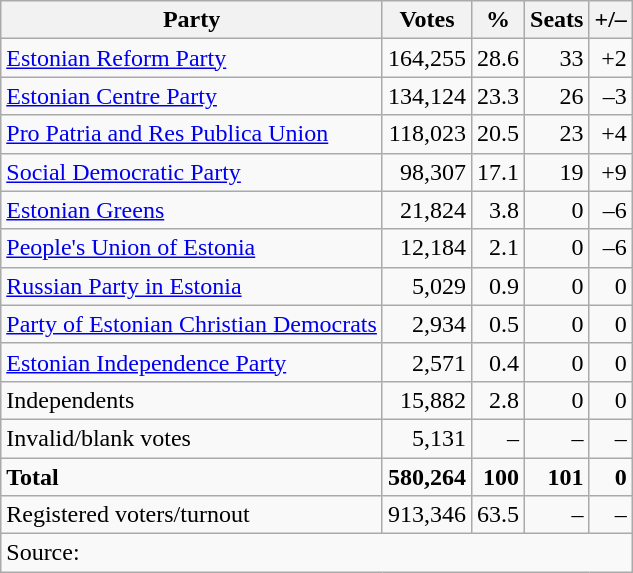<table class=wikitable style=text-align:right>
<tr>
<th>Party</th>
<th>Votes</th>
<th>%</th>
<th>Seats</th>
<th>+/–</th>
</tr>
<tr>
<td align=left><a href='#'>Estonian Reform Party</a></td>
<td>164,255</td>
<td>28.6</td>
<td>33</td>
<td>+2</td>
</tr>
<tr>
<td align=left><a href='#'>Estonian Centre Party</a></td>
<td>134,124</td>
<td>23.3</td>
<td>26</td>
<td>–3</td>
</tr>
<tr>
<td align=left><a href='#'>Pro Patria and Res Publica Union</a></td>
<td>118,023</td>
<td>20.5</td>
<td>23</td>
<td>+4</td>
</tr>
<tr>
<td align=left><a href='#'>Social Democratic Party</a></td>
<td>98,307</td>
<td>17.1</td>
<td>19</td>
<td>+9</td>
</tr>
<tr>
<td align=left><a href='#'>Estonian Greens</a></td>
<td>21,824</td>
<td>3.8</td>
<td>0</td>
<td>–6</td>
</tr>
<tr>
<td align=left><a href='#'>People's Union of Estonia</a></td>
<td>12,184</td>
<td>2.1</td>
<td>0</td>
<td>–6</td>
</tr>
<tr>
<td align=left><a href='#'>Russian Party in Estonia</a></td>
<td>5,029</td>
<td>0.9</td>
<td>0</td>
<td>0</td>
</tr>
<tr>
<td align=left><a href='#'>Party of Estonian Christian Democrats</a></td>
<td>2,934</td>
<td>0.5</td>
<td>0</td>
<td>0</td>
</tr>
<tr>
<td align=left><a href='#'>Estonian Independence Party</a></td>
<td>2,571</td>
<td>0.4</td>
<td>0</td>
<td>0</td>
</tr>
<tr>
<td align=left>Independents</td>
<td>15,882</td>
<td>2.8</td>
<td>0</td>
<td>0</td>
</tr>
<tr>
<td align=left>Invalid/blank votes</td>
<td>5,131</td>
<td>–</td>
<td>–</td>
<td>–</td>
</tr>
<tr>
<td align=left><strong>Total</strong></td>
<td><strong>580,264</strong></td>
<td><strong>100</strong></td>
<td><strong>101</strong></td>
<td><strong>0</strong></td>
</tr>
<tr>
<td align=left>Registered voters/turnout</td>
<td>913,346</td>
<td>63.5</td>
<td>–</td>
<td>–</td>
</tr>
<tr>
<td align=left colspan=5>Source: </td>
</tr>
</table>
